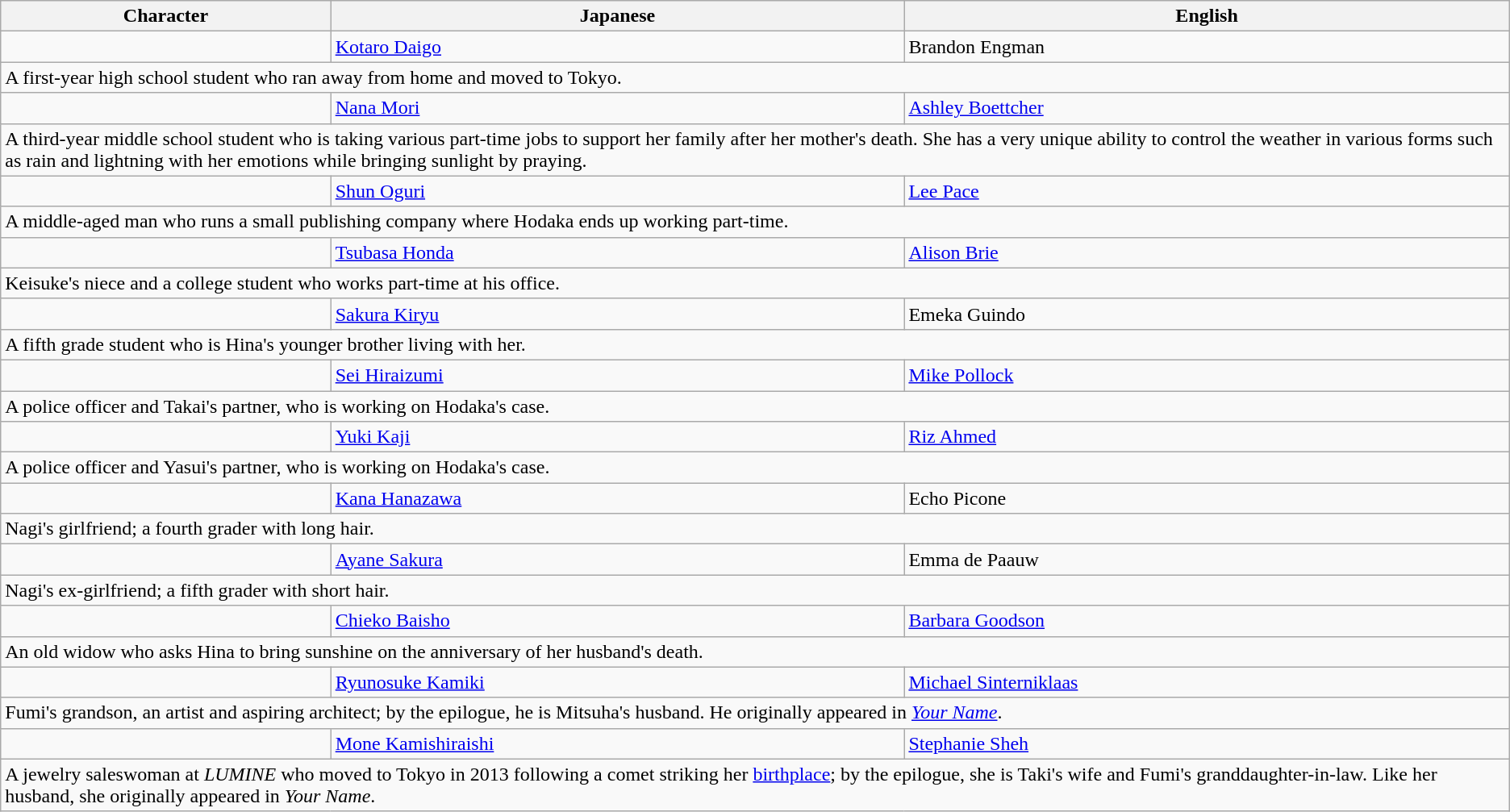<table class="wikitable">
<tr>
<th>Character</th>
<th>Japanese</th>
<th>English</th>
</tr>
<tr>
<td></td>
<td><a href='#'>Kotaro Daigo</a></td>
<td>Brandon Engman</td>
</tr>
<tr>
<td colspan="3">A first-year high school student who ran away from home and moved to Tokyo.</td>
</tr>
<tr>
<td></td>
<td><a href='#'>Nana Mori</a></td>
<td><a href='#'>Ashley Boettcher</a></td>
</tr>
<tr>
<td colspan="3">A third-year middle school student who is taking various part-time jobs to support her family after her mother's death. She has a very unique ability to control the weather in various forms such as rain and lightning with her emotions while bringing sunlight by praying.</td>
</tr>
<tr>
<td></td>
<td><a href='#'>Shun Oguri</a></td>
<td><a href='#'>Lee Pace</a></td>
</tr>
<tr>
<td colspan="3">A middle-aged man who runs a small publishing company where Hodaka ends up working part-time.</td>
</tr>
<tr>
<td></td>
<td><a href='#'>Tsubasa Honda</a></td>
<td><a href='#'>Alison Brie</a></td>
</tr>
<tr>
<td colspan="3">Keisuke's niece and a college student who works part-time at his office.</td>
</tr>
<tr>
<td></td>
<td><a href='#'>Sakura Kiryu</a></td>
<td>Emeka Guindo</td>
</tr>
<tr>
<td colspan="3">A fifth grade student who is Hina's younger brother living with her.</td>
</tr>
<tr>
<td></td>
<td><a href='#'>Sei Hiraizumi</a></td>
<td><a href='#'>Mike Pollock</a></td>
</tr>
<tr>
<td colspan="3">A police officer and Takai's partner, who is working on Hodaka's case.</td>
</tr>
<tr>
<td></td>
<td><a href='#'>Yuki Kaji</a></td>
<td><a href='#'>Riz Ahmed</a></td>
</tr>
<tr>
<td colspan="3">A police officer and Yasui's partner, who is working on Hodaka's case.</td>
</tr>
<tr>
<td></td>
<td><a href='#'>Kana Hanazawa</a></td>
<td>Echo Picone</td>
</tr>
<tr>
<td colspan="3">Nagi's girlfriend; a fourth grader with long hair.</td>
</tr>
<tr>
<td></td>
<td><a href='#'>Ayane Sakura</a></td>
<td>Emma de Paauw</td>
</tr>
<tr>
<td colspan="3">Nagi's ex-girlfriend; a fifth grader with short hair.</td>
</tr>
<tr>
<td></td>
<td><a href='#'>Chieko Baisho</a></td>
<td><a href='#'>Barbara Goodson</a></td>
</tr>
<tr>
<td colspan="3">An old widow who asks Hina to bring sunshine on the anniversary of her husband's death.</td>
</tr>
<tr>
<td></td>
<td><a href='#'>Ryunosuke Kamiki</a></td>
<td><a href='#'>Michael Sinterniklaas</a></td>
</tr>
<tr>
<td colspan="3">Fumi's grandson, an artist and aspiring architect; by the epilogue, he is Mitsuha's husband. He originally appeared in <a href='#'><em>Your Name</em></a>.</td>
</tr>
<tr>
<td></td>
<td><a href='#'>Mone Kamishiraishi</a></td>
<td><a href='#'>Stephanie Sheh</a></td>
</tr>
<tr>
<td colspan="3">A jewelry saleswoman at <em>LUMINE</em> who moved to Tokyo in 2013 following a comet striking her <a href='#'>birthplace</a>; by the epilogue, she is Taki's wife and Fumi's granddaughter-in-law. Like her husband, she originally appeared in <em>Your Name</em>.</td>
</tr>
</table>
